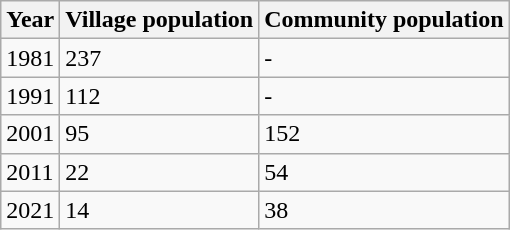<table class="wikitable">
<tr>
<th>Year</th>
<th>Village population</th>
<th>Community population</th>
</tr>
<tr>
<td>1981</td>
<td>237</td>
<td>-</td>
</tr>
<tr>
<td>1991</td>
<td>112</td>
<td>-</td>
</tr>
<tr>
<td>2001</td>
<td>95</td>
<td>152</td>
</tr>
<tr>
<td>2011</td>
<td>22</td>
<td>54</td>
</tr>
<tr>
<td>2021</td>
<td>14</td>
<td>38</td>
</tr>
</table>
